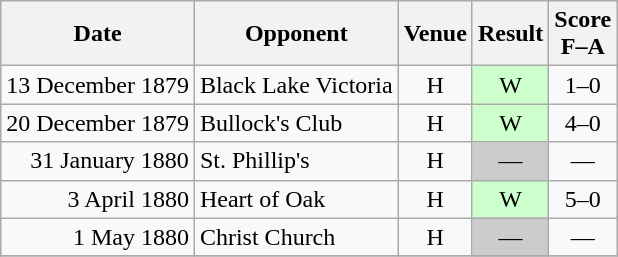<table class="wikitable plainrowheaders" style="text-align:center">
<tr>
<th scope="col">Date</th>
<th scope="col">Opponent</th>
<th scope="col">Venue</th>
<th scope="col">Result</th>
<th scope="col">Score<br>F–A</th>
</tr>
<tr>
<td align="right">13 December 1879</td>
<td align="left">Black Lake Victoria</td>
<td align="center">H</td>
<td align="center" bgcolor="#CCFFCC">W</td>
<td>1–0</td>
</tr>
<tr>
<td align="right">20 December 1879</td>
<td align="left">Bullock's Club</td>
<td align="center">H</td>
<td align="center" bgcolor="#CCFFCC">W</td>
<td>4–0</td>
</tr>
<tr>
<td align="right">31 January 1880</td>
<td align="left">St. Phillip's</td>
<td align="center">H</td>
<td align="center" bgcolor=#CCCCCC>—</td>
<td>—</td>
</tr>
<tr>
<td align="right">3 April 1880</td>
<td align="left">Heart of Oak</td>
<td align="center">H</td>
<td align="center" bgcolor="#CCFFCC">W</td>
<td>5–0</td>
</tr>
<tr>
<td align="right">1 May 1880</td>
<td align="left">Christ Church</td>
<td align="center">H</td>
<td align="center" bgcolor=#CCCCCC>—</td>
<td>—</td>
</tr>
<tr>
</tr>
</table>
